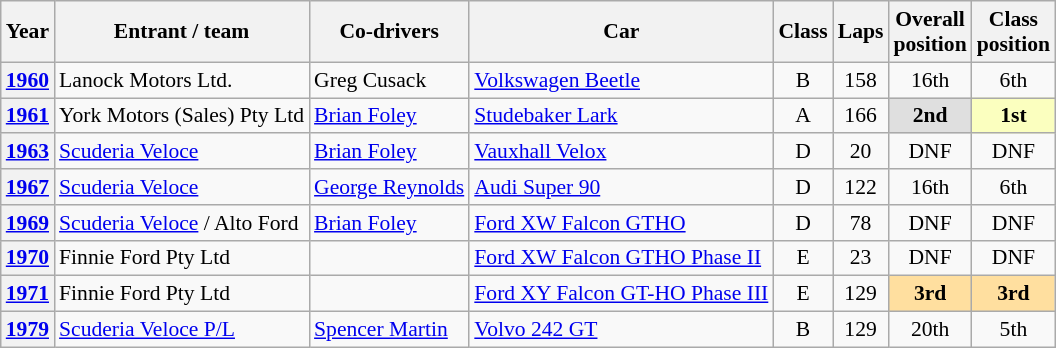<table class="wikitable" style="font-size:90%">
<tr>
<th>Year</th>
<th>Entrant / team</th>
<th>Co-drivers</th>
<th>Car</th>
<th>Class</th>
<th>Laps</th>
<th>Overall<br>position</th>
<th>Class<br>position</th>
</tr>
<tr align="center">
<th><a href='#'>1960</a></th>
<td align="left">Lanock Motors Ltd.</td>
<td align="left"> Greg Cusack</td>
<td align="left"><a href='#'>Volkswagen Beetle</a></td>
<td>B</td>
<td>158</td>
<td>16th</td>
<td>6th</td>
</tr>
<tr align="center">
<th><a href='#'>1961</a></th>
<td align="left"> York Motors (Sales) Pty Ltd</td>
<td align="left"> <a href='#'>Brian Foley</a></td>
<td align="left"><a href='#'>Studebaker Lark</a></td>
<td>A</td>
<td>166</td>
<td style="background: #dfdfdf"><strong>2nd</strong></td>
<td style="background: #fbffbf"><strong>1st</strong></td>
</tr>
<tr align="center">
<th><a href='#'>1963</a></th>
<td align="left"> <a href='#'>Scuderia Veloce</a></td>
<td align="left"> <a href='#'>Brian Foley</a></td>
<td align="left"><a href='#'>Vauxhall Velox</a></td>
<td>D</td>
<td>20</td>
<td>DNF</td>
<td>DNF</td>
</tr>
<tr align="center">
<th><a href='#'>1967</a></th>
<td align="left"> <a href='#'>Scuderia Veloce</a></td>
<td align="left"> <a href='#'>George Reynolds</a></td>
<td align="left"><a href='#'>Audi Super 90</a></td>
<td>D</td>
<td>122</td>
<td>16th</td>
<td>6th</td>
</tr>
<tr align="center">
<th><a href='#'>1969</a></th>
<td align="left"> <a href='#'>Scuderia Veloce</a> / Alto Ford</td>
<td align="left"> <a href='#'>Brian Foley</a></td>
<td align="left"><a href='#'>Ford XW Falcon GTHO</a></td>
<td>D</td>
<td>78</td>
<td>DNF</td>
<td>DNF</td>
</tr>
<tr align="center">
<th><a href='#'>1970</a></th>
<td align="left"> Finnie Ford Pty Ltd</td>
<td align="left"></td>
<td align="left"><a href='#'>Ford XW Falcon GTHO Phase II</a></td>
<td>E</td>
<td>23</td>
<td>DNF</td>
<td>DNF</td>
</tr>
<tr align="center">
<th><a href='#'>1971</a></th>
<td align="left"> Finnie Ford Pty Ltd</td>
<td align="left"></td>
<td align="left"><a href='#'>Ford XY Falcon GT-HO Phase III</a></td>
<td>E</td>
<td>129</td>
<td style="background: #ffdf9f"><strong>3rd</strong></td>
<td style="background: #ffdf9f"><strong>3rd</strong></td>
</tr>
<tr align="center">
<th><a href='#'>1979</a></th>
<td align="left"> <a href='#'>Scuderia Veloce P/L</a></td>
<td align="left"> <a href='#'>Spencer Martin</a></td>
<td align="left"><a href='#'>Volvo 242 GT</a></td>
<td>B</td>
<td>129</td>
<td>20th</td>
<td>5th</td>
</tr>
</table>
